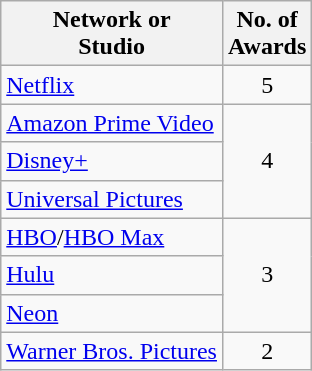<table class="wikitable">
<tr>
<th>Network or<br>Studio</th>
<th>No. of<br>Awards</th>
</tr>
<tr>
<td><a href='#'>Netflix</a></td>
<td style="text-align:center;">5</td>
</tr>
<tr>
<td><a href='#'>Amazon Prime Video</a></td>
<td style="text-align:center;" rowspan="3">4</td>
</tr>
<tr>
<td><a href='#'>Disney+</a></td>
</tr>
<tr>
<td><a href='#'>Universal Pictures</a></td>
</tr>
<tr>
<td><a href='#'>HBO</a>/<a href='#'>HBO Max</a></td>
<td style="text-align:center;" rowspan="3">3</td>
</tr>
<tr>
<td><a href='#'>Hulu</a></td>
</tr>
<tr>
<td><a href='#'>Neon</a></td>
</tr>
<tr>
<td><a href='#'>Warner Bros. Pictures</a></td>
<td style="text-align:center;">2</td>
</tr>
</table>
